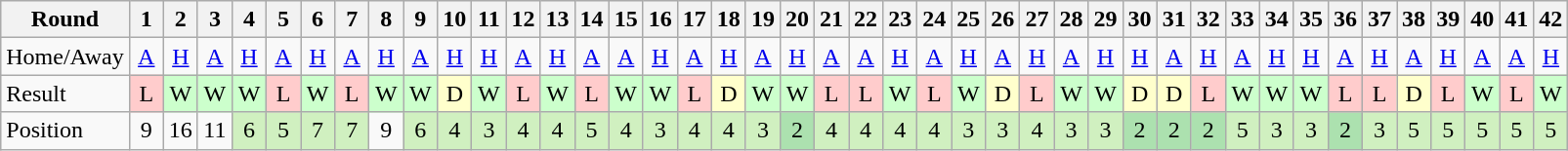<table class=wikitable style="font-size: 100% align=center">
<tr align=center>
<th>Round</th>
<th width="16">1</th>
<th width="16">2</th>
<th width="16">3</th>
<th width="16">4</th>
<th width="16">5</th>
<th width="16">6</th>
<th width="16">7</th>
<th width="16">8</th>
<th width="16">9</th>
<th width="16">10</th>
<th width="16">11</th>
<th width="16">12</th>
<th width="16">13</th>
<th width="16">14</th>
<th width="16">15</th>
<th width="16">16</th>
<th width="16">17</th>
<th width="16">18</th>
<th width="16">19</th>
<th width="16">20</th>
<th width="16">21</th>
<th width="16">22</th>
<th width="16">23</th>
<th width="16">24</th>
<th width="16">25</th>
<th width="16">26</th>
<th width="16">27</th>
<th width="16">28</th>
<th width="16">29</th>
<th width="16">30</th>
<th width="16">31</th>
<th width="16">32</th>
<th width="16">33</th>
<th width="16">34</th>
<th width="16">35</th>
<th width="16">36</th>
<th width="16">37</th>
<th width="16">38</th>
<th width="16">39</th>
<th width="16">40</th>
<th width="16">41</th>
<th width="16">42</th>
</tr>
<tr align=center>
<td align=left>Home/Away</td>
<td><a href='#'>A</a></td>
<td><a href='#'>H</a></td>
<td><a href='#'>A</a></td>
<td><a href='#'>H</a></td>
<td><a href='#'>A</a></td>
<td><a href='#'>H</a></td>
<td><a href='#'>A</a></td>
<td><a href='#'>H</a></td>
<td><a href='#'>A</a></td>
<td><a href='#'>H</a></td>
<td><a href='#'>H</a></td>
<td><a href='#'>A</a></td>
<td><a href='#'>H</a></td>
<td><a href='#'>A</a></td>
<td><a href='#'>A</a></td>
<td><a href='#'>H</a></td>
<td><a href='#'>A</a></td>
<td><a href='#'>H</a></td>
<td><a href='#'>A</a></td>
<td><a href='#'>H</a></td>
<td><a href='#'>A</a></td>
<td><a href='#'>A</a></td>
<td><a href='#'>H</a></td>
<td><a href='#'>A</a></td>
<td><a href='#'>H</a></td>
<td><a href='#'>A</a></td>
<td><a href='#'>H</a></td>
<td><a href='#'>A</a></td>
<td><a href='#'>H</a></td>
<td><a href='#'>H</a></td>
<td><a href='#'>A</a></td>
<td><a href='#'>H</a></td>
<td><a href='#'>A</a></td>
<td><a href='#'>H</a></td>
<td><a href='#'>H</a></td>
<td><a href='#'>A</a></td>
<td><a href='#'>H</a></td>
<td><a href='#'>A</a></td>
<td><a href='#'>H</a></td>
<td><a href='#'>A</a></td>
<td><a href='#'>A</a></td>
<td><a href='#'>H</a></td>
</tr>
<tr align=center>
<td align=left>Result</td>
<td style="background:#ffcccc">L</td>
<td style="background:#ccffcc">W</td>
<td style="background:#ccffcc">W</td>
<td style="background:#ccffcc">W</td>
<td style="background:#ffcccc">L</td>
<td style="background:#ccffcc">W</td>
<td style="background:#ffcccc">L</td>
<td style="background:#ccffcc">W</td>
<td style="background:#ccffcc">W</td>
<td style="background:#ffffcc">D</td>
<td style="background:#ccffcc">W</td>
<td style="background:#ffcccc">L</td>
<td style="background:#ccffcc">W</td>
<td style="background:#ffcccc">L</td>
<td style="background:#ccffcc">W</td>
<td style="background:#ccffcc">W</td>
<td style="background:#ffcccc">L</td>
<td style="background:#ffffcc">D</td>
<td style="background:#ccffcc">W</td>
<td style="background:#ccffcc">W</td>
<td style="background:#ffcccc">L</td>
<td style="background:#ffcccc">L</td>
<td style="background:#ccffcc">W</td>
<td style="background:#ffcccc">L</td>
<td style="background:#ccffcc">W</td>
<td style="background:#ffffcc">D</td>
<td style="background:#ffcccc">L</td>
<td style="background:#ccffcc">W</td>
<td style="background:#ccffcc">W</td>
<td style="background:#ffffcc">D</td>
<td style="background:#ffffcc">D</td>
<td style="background:#ffcccc">L</td>
<td style="background:#ccffcc">W</td>
<td style="background:#ccffcc">W</td>
<td style="background:#ccffcc">W</td>
<td style="background:#ffcccc">L</td>
<td style="background:#ffcccc">L</td>
<td style="background:#ffffcc">D</td>
<td style="background:#ffcccc">L</td>
<td style="background:#ccffcc">W</td>
<td style="background:#ffcccc">L</td>
<td style="background:#ccffcc">W</td>
</tr>
<tr align=center>
<td align=left>Position</td>
<td>9</td>
<td>16</td>
<td>11</td>
<td style="background:#D0F0C0">6</td>
<td style="background:#D0F0C0">5</td>
<td style="background:#D0F0C0">7</td>
<td style="background:#D0F0C0">7</td>
<td>9</td>
<td style="background:#D0F0C0">6</td>
<td style="background:#D0F0C0">4</td>
<td style="background:#D0F0C0">3</td>
<td style="background:#D0F0C0">4</td>
<td style="background:#D0F0C0">4</td>
<td style="background:#D0F0C0">5</td>
<td style="background:#D0F0C0">4</td>
<td style="background:#D0F0C0">3</td>
<td style="background:#D0F0C0">4</td>
<td style="background:#D0F0C0">4</td>
<td style="background:#D0F0C0">3</td>
<td style="background:#ACE1AF">2</td>
<td style="background:#D0F0C0">4</td>
<td style="background:#D0F0C0">4</td>
<td style="background:#D0F0C0">4</td>
<td style="background:#D0F0C0">4</td>
<td style="background:#D0F0C0">3</td>
<td style="background:#D0F0C0">3</td>
<td style="background:#D0F0C0">4</td>
<td style="background:#D0F0C0">3</td>
<td style="background:#D0F0C0">3</td>
<td style="background:#ACE1AF">2</td>
<td style="background:#ACE1AF">2</td>
<td style="background:#ACE1AF">2</td>
<td style="background:#D0F0C0">5</td>
<td style="background:#D0F0C0">3</td>
<td style="background:#D0F0C0">3</td>
<td style="background:#ACE1AF">2</td>
<td style="background:#D0F0C0">3</td>
<td style="background:#D0F0C0">5</td>
<td style="background:#D0F0C0">5</td>
<td style="background:#D0F0C0">5</td>
<td style="background:#D0F0C0">5</td>
<td style="background:#D0F0C0">5</td>
</tr>
</table>
